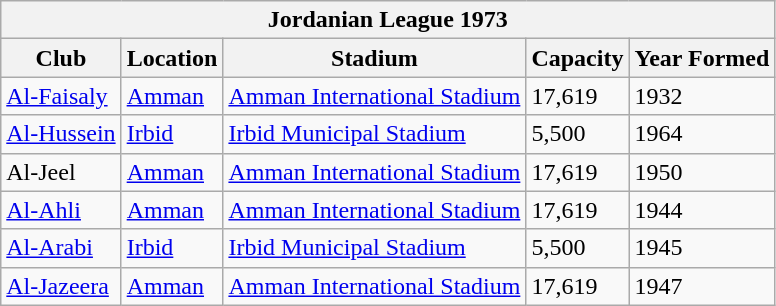<table class="wikitable">
<tr>
<th colspan="5">Jordanian  League 1973</th>
</tr>
<tr>
<th>Club</th>
<th>Location</th>
<th>Stadium</th>
<th>Capacity</th>
<th>Year Formed</th>
</tr>
<tr style="vertical-align:top;">
<td><a href='#'>Al-Faisaly</a></td>
<td><a href='#'>Amman</a></td>
<td><a href='#'>Amman International Stadium</a></td>
<td>17,619</td>
<td>1932</td>
</tr>
<tr style="vertical-align:top;">
<td><a href='#'>Al-Hussein</a></td>
<td><a href='#'>Irbid</a></td>
<td><a href='#'>Irbid Municipal Stadium</a></td>
<td>5,500</td>
<td>1964</td>
</tr>
<tr style="vertical-align:top;">
<td>Al-Jeel</td>
<td><a href='#'>Amman</a></td>
<td><a href='#'>Amman International Stadium</a></td>
<td>17,619</td>
<td>1950</td>
</tr>
<tr style="vertical-align:top;">
<td><a href='#'>Al-Ahli</a></td>
<td><a href='#'>Amman</a></td>
<td><a href='#'>Amman International Stadium</a></td>
<td>17,619</td>
<td>1944</td>
</tr>
<tr style="vertical-align:top;">
<td><a href='#'>Al-Arabi</a></td>
<td><a href='#'>Irbid</a></td>
<td><a href='#'>Irbid Municipal Stadium</a></td>
<td>5,500</td>
<td>1945</td>
</tr>
<tr style="vertical-align:top;">
<td><a href='#'>Al-Jazeera</a></td>
<td><a href='#'>Amman</a></td>
<td><a href='#'>Amman International Stadium</a></td>
<td>17,619</td>
<td>1947</td>
</tr>
</table>
